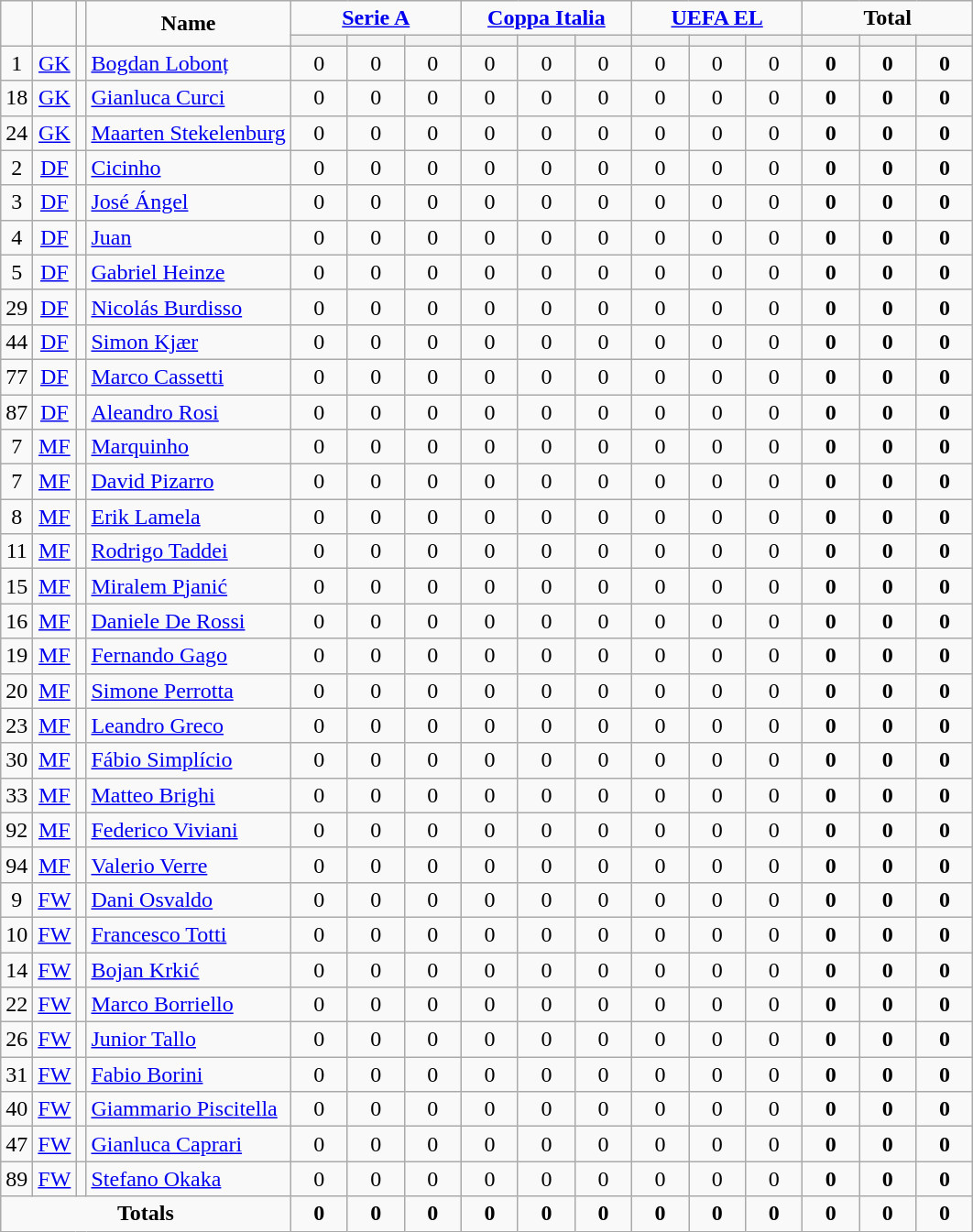<table class="wikitable" style="text-align:center">
<tr>
<td rowspan="2" !width=15><strong></strong></td>
<td rowspan="2" !width=15><strong></strong></td>
<td rowspan="2" !width=15><strong></strong></td>
<td rowspan="2" !width=120><strong>Name</strong></td>
<td colspan="3"><strong><a href='#'>Serie A</a></strong></td>
<td colspan="3"><strong><a href='#'>Coppa Italia</a></strong></td>
<td colspan="3"><strong><a href='#'>UEFA EL</a></strong></td>
<td colspan="3"><strong>Total</strong></td>
</tr>
<tr>
<th width=34; background:#fe9;"></th>
<th width=34; background:#fe9;"></th>
<th width=34; background:#ff8888;"></th>
<th width=34; background:#fe9;"></th>
<th width=34; background:#fe9;"></th>
<th width=34; background:#ff8888;"></th>
<th width=34; background:#fe9;"></th>
<th width=34; background:#fe9;"></th>
<th width=34; background:#ff8888;"></th>
<th width=34; background:#fe9;"></th>
<th width=34; background:#fe9;"></th>
<th width=34; background:#ff8888;"></th>
</tr>
<tr>
<td>1</td>
<td><a href='#'>GK</a></td>
<td></td>
<td align=left><a href='#'>Bogdan Lobonț</a></td>
<td>0</td>
<td>0</td>
<td>0</td>
<td>0</td>
<td>0</td>
<td>0</td>
<td>0</td>
<td>0</td>
<td>0</td>
<td><strong>0</strong></td>
<td><strong>0</strong></td>
<td><strong>0</strong></td>
</tr>
<tr>
<td>18</td>
<td><a href='#'>GK</a></td>
<td></td>
<td align=left><a href='#'>Gianluca Curci</a></td>
<td>0</td>
<td>0</td>
<td>0</td>
<td>0</td>
<td>0</td>
<td>0</td>
<td>0</td>
<td>0</td>
<td>0</td>
<td><strong>0</strong></td>
<td><strong>0</strong></td>
<td><strong>0</strong></td>
</tr>
<tr>
<td>24</td>
<td><a href='#'>GK</a></td>
<td></td>
<td align=left><a href='#'>Maarten Stekelenburg</a></td>
<td>0</td>
<td>0</td>
<td>0</td>
<td>0</td>
<td>0</td>
<td>0</td>
<td>0</td>
<td>0</td>
<td>0</td>
<td><strong>0</strong></td>
<td><strong>0</strong></td>
<td><strong>0</strong></td>
</tr>
<tr>
<td>2</td>
<td><a href='#'>DF</a></td>
<td></td>
<td align=left><a href='#'>Cicinho</a></td>
<td>0</td>
<td>0</td>
<td>0</td>
<td>0</td>
<td>0</td>
<td>0</td>
<td>0</td>
<td>0</td>
<td>0</td>
<td><strong>0</strong></td>
<td><strong>0</strong></td>
<td><strong>0</strong></td>
</tr>
<tr>
<td>3</td>
<td><a href='#'>DF</a></td>
<td></td>
<td align=left><a href='#'>José Ángel</a></td>
<td>0</td>
<td>0</td>
<td>0</td>
<td>0</td>
<td>0</td>
<td>0</td>
<td>0</td>
<td>0</td>
<td>0</td>
<td><strong>0</strong></td>
<td><strong>0</strong></td>
<td><strong>0</strong></td>
</tr>
<tr>
<td>4</td>
<td><a href='#'>DF</a></td>
<td></td>
<td align=left><a href='#'>Juan</a></td>
<td>0</td>
<td>0</td>
<td>0</td>
<td>0</td>
<td>0</td>
<td>0</td>
<td>0</td>
<td>0</td>
<td>0</td>
<td><strong>0</strong></td>
<td><strong>0</strong></td>
<td><strong>0</strong></td>
</tr>
<tr>
<td>5</td>
<td><a href='#'>DF</a></td>
<td></td>
<td align=left><a href='#'>Gabriel Heinze</a></td>
<td>0</td>
<td>0</td>
<td>0</td>
<td>0</td>
<td>0</td>
<td>0</td>
<td>0</td>
<td>0</td>
<td>0</td>
<td><strong>0</strong></td>
<td><strong>0</strong></td>
<td><strong>0</strong></td>
</tr>
<tr>
<td>29</td>
<td><a href='#'>DF</a></td>
<td></td>
<td align=left><a href='#'>Nicolás Burdisso</a></td>
<td>0</td>
<td>0</td>
<td>0</td>
<td>0</td>
<td>0</td>
<td>0</td>
<td>0</td>
<td>0</td>
<td>0</td>
<td><strong>0</strong></td>
<td><strong>0</strong></td>
<td><strong>0</strong></td>
</tr>
<tr>
<td>44</td>
<td><a href='#'>DF</a></td>
<td></td>
<td align=left><a href='#'>Simon Kjær</a></td>
<td>0</td>
<td>0</td>
<td>0</td>
<td>0</td>
<td>0</td>
<td>0</td>
<td>0</td>
<td>0</td>
<td>0</td>
<td><strong>0</strong></td>
<td><strong>0</strong></td>
<td><strong>0</strong></td>
</tr>
<tr>
<td>77</td>
<td><a href='#'>DF</a></td>
<td></td>
<td align=left><a href='#'>Marco Cassetti</a></td>
<td>0</td>
<td>0</td>
<td>0</td>
<td>0</td>
<td>0</td>
<td>0</td>
<td>0</td>
<td>0</td>
<td>0</td>
<td><strong>0</strong></td>
<td><strong>0</strong></td>
<td><strong>0</strong></td>
</tr>
<tr>
<td>87</td>
<td><a href='#'>DF</a></td>
<td></td>
<td align=left><a href='#'>Aleandro Rosi</a></td>
<td>0</td>
<td>0</td>
<td>0</td>
<td>0</td>
<td>0</td>
<td>0</td>
<td>0</td>
<td>0</td>
<td>0</td>
<td><strong>0</strong></td>
<td><strong>0</strong></td>
<td><strong>0</strong></td>
</tr>
<tr>
<td>7</td>
<td><a href='#'>MF</a></td>
<td></td>
<td align=left><a href='#'>Marquinho</a></td>
<td>0</td>
<td>0</td>
<td>0</td>
<td>0</td>
<td>0</td>
<td>0</td>
<td>0</td>
<td>0</td>
<td>0</td>
<td><strong>0</strong></td>
<td><strong>0</strong></td>
<td><strong>0</strong></td>
</tr>
<tr>
<td>7</td>
<td><a href='#'>MF</a></td>
<td></td>
<td align=left><a href='#'>David Pizarro</a></td>
<td>0</td>
<td>0</td>
<td>0</td>
<td>0</td>
<td>0</td>
<td>0</td>
<td>0</td>
<td>0</td>
<td>0</td>
<td><strong>0</strong></td>
<td><strong>0</strong></td>
<td><strong>0</strong></td>
</tr>
<tr>
<td>8</td>
<td><a href='#'>MF</a></td>
<td></td>
<td align=left><a href='#'>Erik Lamela</a></td>
<td>0</td>
<td>0</td>
<td>0</td>
<td>0</td>
<td>0</td>
<td>0</td>
<td>0</td>
<td>0</td>
<td>0</td>
<td><strong>0</strong></td>
<td><strong>0</strong></td>
<td><strong>0</strong></td>
</tr>
<tr>
<td>11</td>
<td><a href='#'>MF</a></td>
<td></td>
<td align=left><a href='#'>Rodrigo Taddei</a></td>
<td>0</td>
<td>0</td>
<td>0</td>
<td>0</td>
<td>0</td>
<td>0</td>
<td>0</td>
<td>0</td>
<td>0</td>
<td><strong>0</strong></td>
<td><strong>0</strong></td>
<td><strong>0</strong></td>
</tr>
<tr>
<td>15</td>
<td><a href='#'>MF</a></td>
<td></td>
<td align=left><a href='#'>Miralem Pjanić</a></td>
<td>0</td>
<td>0</td>
<td>0</td>
<td>0</td>
<td>0</td>
<td>0</td>
<td>0</td>
<td>0</td>
<td>0</td>
<td><strong>0</strong></td>
<td><strong>0</strong></td>
<td><strong>0</strong></td>
</tr>
<tr>
<td>16</td>
<td><a href='#'>MF</a></td>
<td></td>
<td align=left><a href='#'>Daniele De Rossi</a></td>
<td>0</td>
<td>0</td>
<td>0</td>
<td>0</td>
<td>0</td>
<td>0</td>
<td>0</td>
<td>0</td>
<td>0</td>
<td><strong>0</strong></td>
<td><strong>0</strong></td>
<td><strong>0</strong></td>
</tr>
<tr>
<td>19</td>
<td><a href='#'>MF</a></td>
<td></td>
<td align=left><a href='#'>Fernando Gago</a></td>
<td>0</td>
<td>0</td>
<td>0</td>
<td>0</td>
<td>0</td>
<td>0</td>
<td>0</td>
<td>0</td>
<td>0</td>
<td><strong>0</strong></td>
<td><strong>0</strong></td>
<td><strong>0</strong></td>
</tr>
<tr>
<td>20</td>
<td><a href='#'>MF</a></td>
<td></td>
<td align=left><a href='#'>Simone Perrotta</a></td>
<td>0</td>
<td>0</td>
<td>0</td>
<td>0</td>
<td>0</td>
<td>0</td>
<td>0</td>
<td>0</td>
<td>0</td>
<td><strong>0</strong></td>
<td><strong>0</strong></td>
<td><strong>0</strong></td>
</tr>
<tr>
<td>23</td>
<td><a href='#'>MF</a></td>
<td></td>
<td align=left><a href='#'>Leandro Greco</a></td>
<td>0</td>
<td>0</td>
<td>0</td>
<td>0</td>
<td>0</td>
<td>0</td>
<td>0</td>
<td>0</td>
<td>0</td>
<td><strong>0</strong></td>
<td><strong>0</strong></td>
<td><strong>0</strong></td>
</tr>
<tr>
<td>30</td>
<td><a href='#'>MF</a></td>
<td></td>
<td align=left><a href='#'>Fábio Simplício</a></td>
<td>0</td>
<td>0</td>
<td>0</td>
<td>0</td>
<td>0</td>
<td>0</td>
<td>0</td>
<td>0</td>
<td>0</td>
<td><strong>0</strong></td>
<td><strong>0</strong></td>
<td><strong>0</strong></td>
</tr>
<tr>
<td>33</td>
<td><a href='#'>MF</a></td>
<td></td>
<td align=left><a href='#'>Matteo Brighi</a></td>
<td>0</td>
<td>0</td>
<td>0</td>
<td>0</td>
<td>0</td>
<td>0</td>
<td>0</td>
<td>0</td>
<td>0</td>
<td><strong>0</strong></td>
<td><strong>0</strong></td>
<td><strong>0</strong></td>
</tr>
<tr>
<td>92</td>
<td><a href='#'>MF</a></td>
<td></td>
<td align=left><a href='#'>Federico Viviani</a></td>
<td>0</td>
<td>0</td>
<td>0</td>
<td>0</td>
<td>0</td>
<td>0</td>
<td>0</td>
<td>0</td>
<td>0</td>
<td><strong>0</strong></td>
<td><strong>0</strong></td>
<td><strong>0</strong></td>
</tr>
<tr>
<td>94</td>
<td><a href='#'>MF</a></td>
<td></td>
<td align=left><a href='#'>Valerio Verre</a></td>
<td>0</td>
<td>0</td>
<td>0</td>
<td>0</td>
<td>0</td>
<td>0</td>
<td>0</td>
<td>0</td>
<td>0</td>
<td><strong>0</strong></td>
<td><strong>0</strong></td>
<td><strong>0</strong></td>
</tr>
<tr>
<td>9</td>
<td><a href='#'>FW</a></td>
<td></td>
<td align=left><a href='#'>Dani Osvaldo</a></td>
<td>0</td>
<td>0</td>
<td>0</td>
<td>0</td>
<td>0</td>
<td>0</td>
<td>0</td>
<td>0</td>
<td>0</td>
<td><strong>0</strong></td>
<td><strong>0</strong></td>
<td><strong>0</strong></td>
</tr>
<tr>
<td>10</td>
<td><a href='#'>FW</a></td>
<td></td>
<td align=left><a href='#'>Francesco Totti</a></td>
<td>0</td>
<td>0</td>
<td>0</td>
<td>0</td>
<td>0</td>
<td>0</td>
<td>0</td>
<td>0</td>
<td>0</td>
<td><strong>0</strong></td>
<td><strong>0</strong></td>
<td><strong>0</strong></td>
</tr>
<tr>
<td>14</td>
<td><a href='#'>FW</a></td>
<td></td>
<td align=left><a href='#'>Bojan Krkić</a></td>
<td>0</td>
<td>0</td>
<td>0</td>
<td>0</td>
<td>0</td>
<td>0</td>
<td>0</td>
<td>0</td>
<td>0</td>
<td><strong>0</strong></td>
<td><strong>0</strong></td>
<td><strong>0</strong></td>
</tr>
<tr>
<td>22</td>
<td><a href='#'>FW</a></td>
<td></td>
<td align=left><a href='#'>Marco Borriello</a></td>
<td>0</td>
<td>0</td>
<td>0</td>
<td>0</td>
<td>0</td>
<td>0</td>
<td>0</td>
<td>0</td>
<td>0</td>
<td><strong>0</strong></td>
<td><strong>0</strong></td>
<td><strong>0</strong></td>
</tr>
<tr>
<td>26</td>
<td><a href='#'>FW</a></td>
<td></td>
<td align=left><a href='#'>Junior Tallo</a></td>
<td>0</td>
<td>0</td>
<td>0</td>
<td>0</td>
<td>0</td>
<td>0</td>
<td>0</td>
<td>0</td>
<td>0</td>
<td><strong>0</strong></td>
<td><strong>0</strong></td>
<td><strong>0</strong></td>
</tr>
<tr>
<td>31</td>
<td><a href='#'>FW</a></td>
<td></td>
<td align=left><a href='#'>Fabio Borini</a></td>
<td>0</td>
<td>0</td>
<td>0</td>
<td>0</td>
<td>0</td>
<td>0</td>
<td>0</td>
<td>0</td>
<td>0</td>
<td><strong>0</strong></td>
<td><strong>0</strong></td>
<td><strong>0</strong></td>
</tr>
<tr>
<td>40</td>
<td><a href='#'>FW</a></td>
<td></td>
<td align=left><a href='#'>Giammario Piscitella</a></td>
<td>0</td>
<td>0</td>
<td>0</td>
<td>0</td>
<td>0</td>
<td>0</td>
<td>0</td>
<td>0</td>
<td>0</td>
<td><strong>0</strong></td>
<td><strong>0</strong></td>
<td><strong>0</strong></td>
</tr>
<tr>
<td>47</td>
<td><a href='#'>FW</a></td>
<td></td>
<td align=left><a href='#'>Gianluca Caprari</a></td>
<td>0</td>
<td>0</td>
<td>0</td>
<td>0</td>
<td>0</td>
<td>0</td>
<td>0</td>
<td>0</td>
<td>0</td>
<td><strong>0</strong></td>
<td><strong>0</strong></td>
<td><strong>0</strong></td>
</tr>
<tr>
<td>89</td>
<td><a href='#'>FW</a></td>
<td></td>
<td align=left><a href='#'>Stefano Okaka</a></td>
<td>0</td>
<td>0</td>
<td>0</td>
<td>0</td>
<td>0</td>
<td>0</td>
<td>0</td>
<td>0</td>
<td>0</td>
<td><strong>0</strong></td>
<td><strong>0</strong></td>
<td><strong>0</strong></td>
</tr>
<tr>
<td colspan=4><strong>Totals</strong></td>
<td><strong>0</strong></td>
<td><strong>0</strong></td>
<td><strong>0</strong></td>
<td><strong>0</strong></td>
<td><strong>0</strong></td>
<td><strong>0</strong></td>
<td><strong>0</strong></td>
<td><strong>0</strong></td>
<td><strong>0</strong></td>
<td><strong>0</strong></td>
<td><strong>0</strong></td>
<td><strong>0</strong></td>
</tr>
</table>
